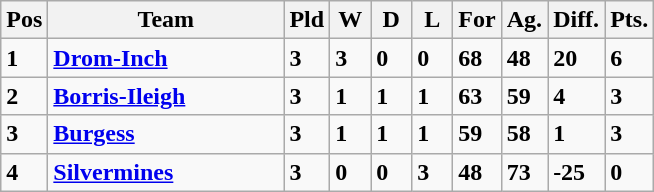<table class="wikitable" style="text-align: centre;">
<tr>
<th width=20>Pos</th>
<th width=150>Team</th>
<th width=20>Pld</th>
<th width=20>W</th>
<th width=20>D</th>
<th width=20>L</th>
<th width=20>For</th>
<th width=20>Ag.</th>
<th width=20>Diff.</th>
<th width=20>Pts.</th>
</tr>
<tr>
<td><strong>1</strong></td>
<td align=left><strong> <a href='#'>Drom-Inch</a> </strong></td>
<td><strong>3</strong></td>
<td><strong>3</strong></td>
<td><strong>0</strong></td>
<td><strong>0</strong></td>
<td><strong>68</strong></td>
<td><strong>48</strong></td>
<td><strong>20</strong></td>
<td><strong>6</strong></td>
</tr>
<tr>
<td><strong>2</strong></td>
<td align=left><strong> <a href='#'>Borris-Ileigh</a> </strong></td>
<td><strong>3</strong></td>
<td><strong>1</strong></td>
<td><strong>1</strong></td>
<td><strong>1</strong></td>
<td><strong>63</strong></td>
<td><strong>59</strong></td>
<td><strong>4</strong></td>
<td><strong>3</strong></td>
</tr>
<tr>
<td><strong>3</strong></td>
<td align=left><strong> <a href='#'>Burgess</a> </strong></td>
<td><strong>3</strong></td>
<td><strong>1</strong></td>
<td><strong>1</strong></td>
<td><strong>1</strong></td>
<td><strong>59</strong></td>
<td><strong>58</strong></td>
<td><strong>1</strong></td>
<td><strong>3</strong></td>
</tr>
<tr>
<td><strong>4</strong></td>
<td align=left><strong> <a href='#'>Silvermines</a> </strong></td>
<td><strong>3</strong></td>
<td><strong>0</strong></td>
<td><strong>0</strong></td>
<td><strong>3</strong></td>
<td><strong>48</strong></td>
<td><strong>73</strong></td>
<td><strong>-25</strong></td>
<td><strong>0</strong></td>
</tr>
</table>
